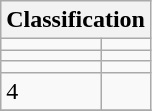<table class="wikitable" font-size: 90%;>
<tr>
<th colspan=2>Classification</th>
</tr>
<tr valign="top">
<td></td>
<td></td>
</tr>
<tr>
<td></td>
<td></td>
</tr>
<tr>
<td></td>
<td></td>
</tr>
<tr>
<td>4</td>
<td></td>
</tr>
<tr>
</tr>
</table>
